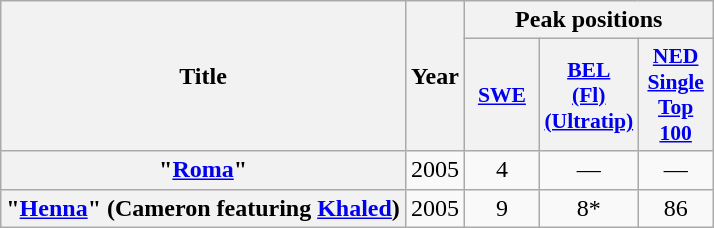<table class="wikitable plainrowheaders" style="text-align:center">
<tr>
<th scope="col" rowspan="2">Title</th>
<th scope="col" rowspan="2">Year</th>
<th scope="col" colspan="3">Peak positions</th>
</tr>
<tr>
<th scope="col" style="width:3em;font-size:90%;"><a href='#'>SWE</a><br></th>
<th scope="col" style="width:3em;font-size:90%;"><a href='#'>BEL <br>(Fl)<br>(Ultratip)</a><br></th>
<th scope="col" style="width:3em;font-size:90%;"><a href='#'>NED<br>Single<br>Top 100</a><br></th>
</tr>
<tr>
<th scope="row">"<a href='#'>Roma</a>"</th>
<td>2005</td>
<td>4</td>
<td>—</td>
<td>—</td>
</tr>
<tr>
<th scope="row">"<a href='#'>Henna</a>" (Cameron featuring <a href='#'>Khaled</a>)</th>
<td>2005</td>
<td>9<br></td>
<td>8*<br></td>
<td>86<br></td>
</tr>
</table>
